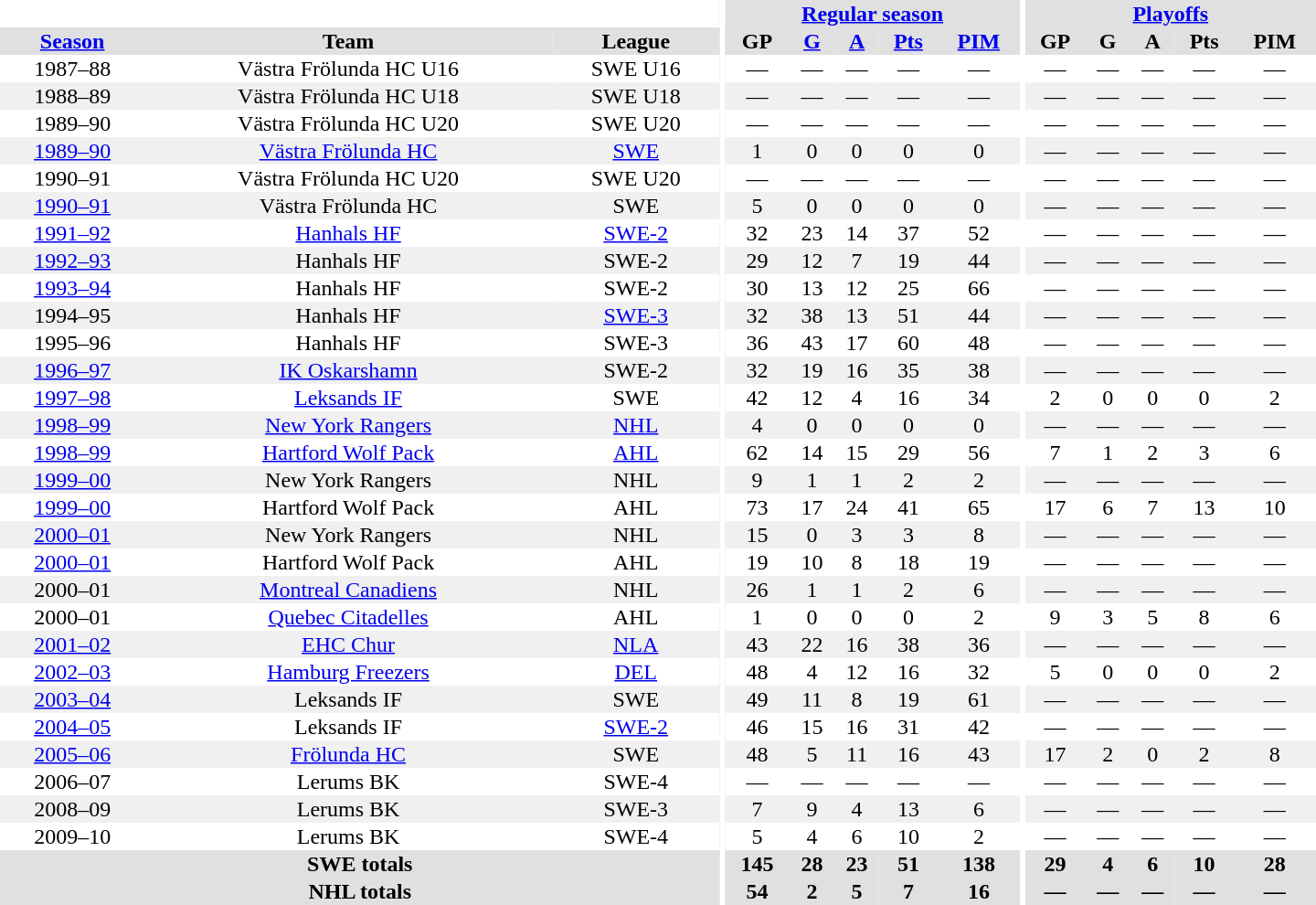<table border="0" cellpadding="1" cellspacing="0" style="text-align:center; width:60em">
<tr bgcolor="#e0e0e0">
<th colspan="3" bgcolor="#ffffff"></th>
<th rowspan="100" bgcolor="#ffffff"></th>
<th colspan="5"><a href='#'>Regular season</a></th>
<th rowspan="100" bgcolor="#ffffff"></th>
<th colspan="5"><a href='#'>Playoffs</a></th>
</tr>
<tr bgcolor="#e0e0e0">
<th><a href='#'>Season</a></th>
<th>Team</th>
<th>League</th>
<th>GP</th>
<th><a href='#'>G</a></th>
<th><a href='#'>A</a></th>
<th><a href='#'>Pts</a></th>
<th><a href='#'>PIM</a></th>
<th>GP</th>
<th>G</th>
<th>A</th>
<th>Pts</th>
<th>PIM</th>
</tr>
<tr>
<td>1987–88</td>
<td>Västra Frölunda HC U16</td>
<td>SWE U16</td>
<td>—</td>
<td>—</td>
<td>—</td>
<td>—</td>
<td>—</td>
<td>—</td>
<td>—</td>
<td>—</td>
<td>—</td>
<td>—</td>
</tr>
<tr bgcolor="#f0f0f0">
<td>1988–89</td>
<td>Västra Frölunda HC U18</td>
<td>SWE U18</td>
<td>—</td>
<td>—</td>
<td>—</td>
<td>—</td>
<td>—</td>
<td>—</td>
<td>—</td>
<td>—</td>
<td>—</td>
<td>—</td>
</tr>
<tr>
<td>1989–90</td>
<td>Västra Frölunda HC U20</td>
<td>SWE U20</td>
<td>—</td>
<td>—</td>
<td>—</td>
<td>—</td>
<td>—</td>
<td>—</td>
<td>—</td>
<td>—</td>
<td>—</td>
<td>—</td>
</tr>
<tr bgcolor="#f0f0f0">
<td><a href='#'>1989–90</a></td>
<td><a href='#'>Västra Frölunda HC</a></td>
<td><a href='#'>SWE</a></td>
<td>1</td>
<td>0</td>
<td>0</td>
<td>0</td>
<td>0</td>
<td>—</td>
<td>—</td>
<td>—</td>
<td>—</td>
<td>—</td>
</tr>
<tr>
<td>1990–91</td>
<td>Västra Frölunda HC U20</td>
<td>SWE U20</td>
<td>—</td>
<td>—</td>
<td>—</td>
<td>—</td>
<td>—</td>
<td>—</td>
<td>—</td>
<td>—</td>
<td>—</td>
<td>—</td>
</tr>
<tr bgcolor="#f0f0f0">
<td><a href='#'>1990–91</a></td>
<td>Västra Frölunda HC</td>
<td>SWE</td>
<td>5</td>
<td>0</td>
<td>0</td>
<td>0</td>
<td>0</td>
<td>—</td>
<td>—</td>
<td>—</td>
<td>—</td>
<td>—</td>
</tr>
<tr>
<td><a href='#'>1991–92</a></td>
<td><a href='#'>Hanhals HF</a></td>
<td><a href='#'>SWE-2</a></td>
<td>32</td>
<td>23</td>
<td>14</td>
<td>37</td>
<td>52</td>
<td>—</td>
<td>—</td>
<td>—</td>
<td>—</td>
<td>—</td>
</tr>
<tr bgcolor="#f0f0f0">
<td><a href='#'>1992–93</a></td>
<td>Hanhals HF</td>
<td>SWE-2</td>
<td>29</td>
<td>12</td>
<td>7</td>
<td>19</td>
<td>44</td>
<td>—</td>
<td>—</td>
<td>—</td>
<td>—</td>
<td>—</td>
</tr>
<tr>
<td><a href='#'>1993–94</a></td>
<td>Hanhals HF</td>
<td>SWE-2</td>
<td>30</td>
<td>13</td>
<td>12</td>
<td>25</td>
<td>66</td>
<td>—</td>
<td>—</td>
<td>—</td>
<td>—</td>
<td>—</td>
</tr>
<tr bgcolor="#f0f0f0">
<td>1994–95</td>
<td>Hanhals HF</td>
<td><a href='#'>SWE-3</a></td>
<td>32</td>
<td>38</td>
<td>13</td>
<td>51</td>
<td>44</td>
<td>—</td>
<td>—</td>
<td>—</td>
<td>—</td>
<td>—</td>
</tr>
<tr>
<td>1995–96</td>
<td>Hanhals HF</td>
<td>SWE-3</td>
<td>36</td>
<td>43</td>
<td>17</td>
<td>60</td>
<td>48</td>
<td>—</td>
<td>—</td>
<td>—</td>
<td>—</td>
<td>—</td>
</tr>
<tr bgcolor="#f0f0f0">
<td><a href='#'>1996–97</a></td>
<td><a href='#'>IK Oskarshamn</a></td>
<td>SWE-2</td>
<td>32</td>
<td>19</td>
<td>16</td>
<td>35</td>
<td>38</td>
<td>—</td>
<td>—</td>
<td>—</td>
<td>—</td>
<td>—</td>
</tr>
<tr>
<td><a href='#'>1997–98</a></td>
<td><a href='#'>Leksands IF</a></td>
<td>SWE</td>
<td>42</td>
<td>12</td>
<td>4</td>
<td>16</td>
<td>34</td>
<td>2</td>
<td>0</td>
<td>0</td>
<td>0</td>
<td>2</td>
</tr>
<tr bgcolor="#f0f0f0">
<td><a href='#'>1998–99</a></td>
<td><a href='#'>New York Rangers</a></td>
<td><a href='#'>NHL</a></td>
<td>4</td>
<td>0</td>
<td>0</td>
<td>0</td>
<td>0</td>
<td>—</td>
<td>—</td>
<td>—</td>
<td>—</td>
<td>—</td>
</tr>
<tr>
<td><a href='#'>1998–99</a></td>
<td><a href='#'>Hartford Wolf Pack</a></td>
<td><a href='#'>AHL</a></td>
<td>62</td>
<td>14</td>
<td>15</td>
<td>29</td>
<td>56</td>
<td>7</td>
<td>1</td>
<td>2</td>
<td>3</td>
<td>6</td>
</tr>
<tr bgcolor="#f0f0f0">
<td><a href='#'>1999–00</a></td>
<td>New York Rangers</td>
<td>NHL</td>
<td>9</td>
<td>1</td>
<td>1</td>
<td>2</td>
<td>2</td>
<td>—</td>
<td>—</td>
<td>—</td>
<td>—</td>
<td>—</td>
</tr>
<tr>
<td><a href='#'>1999–00</a></td>
<td>Hartford Wolf Pack</td>
<td>AHL</td>
<td>73</td>
<td>17</td>
<td>24</td>
<td>41</td>
<td>65</td>
<td>17</td>
<td>6</td>
<td>7</td>
<td>13</td>
<td>10</td>
</tr>
<tr bgcolor="#f0f0f0">
<td><a href='#'>2000–01</a></td>
<td>New York Rangers</td>
<td>NHL</td>
<td>15</td>
<td>0</td>
<td>3</td>
<td>3</td>
<td>8</td>
<td>—</td>
<td>—</td>
<td>—</td>
<td>—</td>
<td>—</td>
</tr>
<tr>
<td><a href='#'>2000–01</a></td>
<td>Hartford Wolf Pack</td>
<td>AHL</td>
<td>19</td>
<td>10</td>
<td>8</td>
<td>18</td>
<td>19</td>
<td>—</td>
<td>—</td>
<td>—</td>
<td>—</td>
<td>—</td>
</tr>
<tr bgcolor="#f0f0f0">
<td>2000–01</td>
<td><a href='#'>Montreal Canadiens</a></td>
<td>NHL</td>
<td>26</td>
<td>1</td>
<td>1</td>
<td>2</td>
<td>6</td>
<td>—</td>
<td>—</td>
<td>—</td>
<td>—</td>
<td>—</td>
</tr>
<tr>
<td>2000–01</td>
<td><a href='#'>Quebec Citadelles</a></td>
<td>AHL</td>
<td>1</td>
<td>0</td>
<td>0</td>
<td>0</td>
<td>2</td>
<td>9</td>
<td>3</td>
<td>5</td>
<td>8</td>
<td>6</td>
</tr>
<tr bgcolor="#f0f0f0">
<td><a href='#'>2001–02</a></td>
<td><a href='#'>EHC Chur</a></td>
<td><a href='#'>NLA</a></td>
<td>43</td>
<td>22</td>
<td>16</td>
<td>38</td>
<td>36</td>
<td>—</td>
<td>—</td>
<td>—</td>
<td>—</td>
<td>—</td>
</tr>
<tr>
<td><a href='#'>2002–03</a></td>
<td><a href='#'>Hamburg Freezers</a></td>
<td><a href='#'>DEL</a></td>
<td>48</td>
<td>4</td>
<td>12</td>
<td>16</td>
<td>32</td>
<td>5</td>
<td>0</td>
<td>0</td>
<td>0</td>
<td>2</td>
</tr>
<tr bgcolor="#f0f0f0">
<td><a href='#'>2003–04</a></td>
<td>Leksands IF</td>
<td>SWE</td>
<td>49</td>
<td>11</td>
<td>8</td>
<td>19</td>
<td>61</td>
<td>—</td>
<td>—</td>
<td>—</td>
<td>—</td>
<td>—</td>
</tr>
<tr>
<td><a href='#'>2004–05</a></td>
<td>Leksands IF</td>
<td><a href='#'>SWE-2</a></td>
<td>46</td>
<td>15</td>
<td>16</td>
<td>31</td>
<td>42</td>
<td>—</td>
<td>—</td>
<td>—</td>
<td>—</td>
<td>—</td>
</tr>
<tr bgcolor="#f0f0f0">
<td><a href='#'>2005–06</a></td>
<td><a href='#'>Frölunda HC</a></td>
<td>SWE</td>
<td>48</td>
<td>5</td>
<td>11</td>
<td>16</td>
<td>43</td>
<td>17</td>
<td>2</td>
<td>0</td>
<td>2</td>
<td>8</td>
</tr>
<tr>
<td>2006–07</td>
<td>Lerums BK</td>
<td>SWE-4</td>
<td>—</td>
<td>—</td>
<td>—</td>
<td>—</td>
<td>—</td>
<td>—</td>
<td>—</td>
<td>—</td>
<td>—</td>
<td>—</td>
</tr>
<tr bgcolor="#f0f0f0">
<td>2008–09</td>
<td>Lerums BK</td>
<td>SWE-3</td>
<td>7</td>
<td>9</td>
<td>4</td>
<td>13</td>
<td>6</td>
<td>—</td>
<td>—</td>
<td>—</td>
<td>—</td>
<td>—</td>
</tr>
<tr>
<td>2009–10</td>
<td>Lerums BK</td>
<td>SWE-4</td>
<td>5</td>
<td>4</td>
<td>6</td>
<td>10</td>
<td>2</td>
<td>—</td>
<td>—</td>
<td>—</td>
<td>—</td>
<td>—</td>
</tr>
<tr bgcolor="#e0e0e0">
<th colspan="3">SWE totals</th>
<th>145</th>
<th>28</th>
<th>23</th>
<th>51</th>
<th>138</th>
<th>29</th>
<th>4</th>
<th>6</th>
<th>10</th>
<th>28</th>
</tr>
<tr bgcolor="#e0e0e0">
<th colspan="3">NHL totals</th>
<th>54</th>
<th>2</th>
<th>5</th>
<th>7</th>
<th>16</th>
<th>—</th>
<th>—</th>
<th>—</th>
<th>—</th>
<th>—</th>
</tr>
</table>
